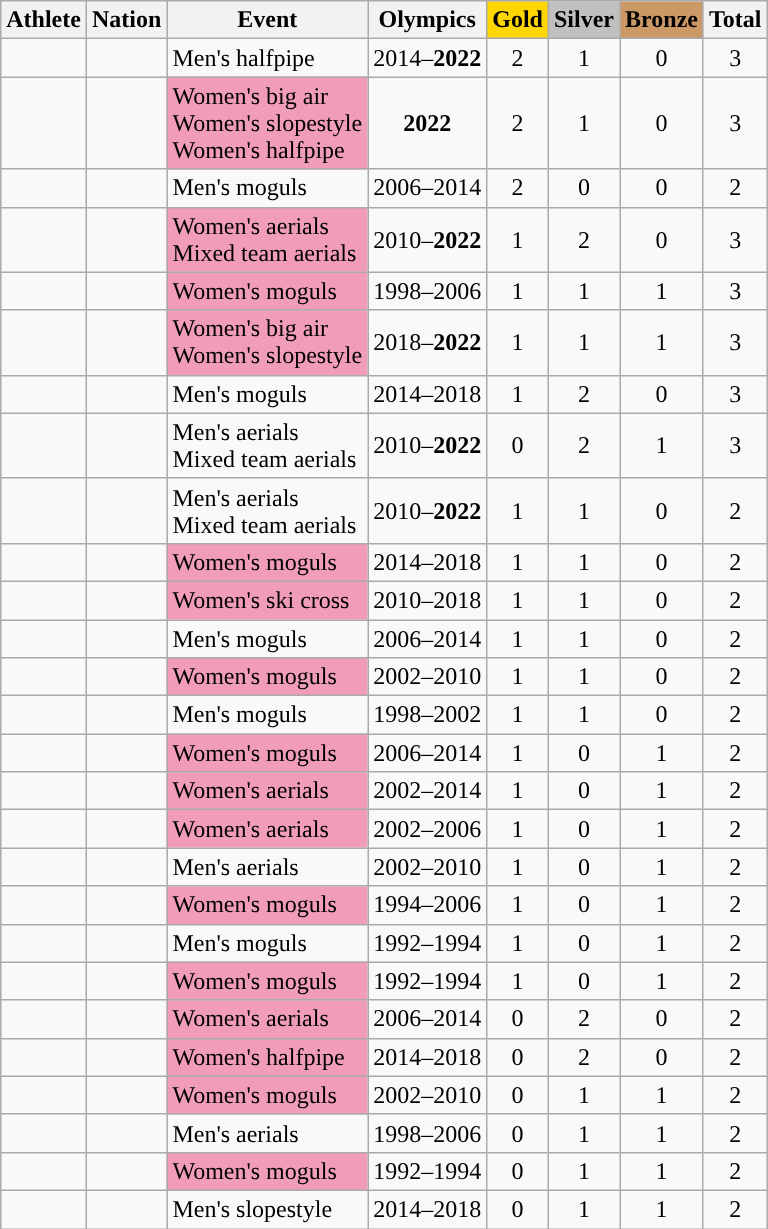<table class="wikitable sortable" style="text-align:center">
<tr>
<th>Athlete</th>
<th>Nation</th>
<th>Event</th>
<th>Olympics</th>
<th style="background-color: gold">Gold</th>
<th style="background-color: silver">Silver</th>
<th style="background-color: #cc9966">Bronze</th>
<th>Total</th>
</tr>
<tr>
<td align="left"></td>
<td align="left"></td>
<td align="left">Men's halfpipe</td>
<td>2014–<strong>2022</strong></td>
<td>2</td>
<td>1</td>
<td>0</td>
<td>3</td>
</tr>
<tr>
<td align="left"></td>
<td align="left"></td>
<td align="left" style="background:#F19CBB;">Women's big air <br> Women's slopestyle<br>Women's halfpipe</td>
<td><strong>2022</strong></td>
<td>2</td>
<td>1</td>
<td>0</td>
<td>3</td>
</tr>
<tr>
<td align="left"></td>
<td align="left"></td>
<td align="left">Men's moguls</td>
<td>2006–2014</td>
<td>2</td>
<td>0</td>
<td>0</td>
<td>2</td>
</tr>
<tr>
<td align="left"></td>
<td align="left"></td>
<td align="left" style="background:#F19CBB;">Women's aerials<br>Mixed team aerials</td>
<td>2010–<strong>2022</strong></td>
<td>1</td>
<td>2</td>
<td>0</td>
<td>3</td>
</tr>
<tr>
<td align="left"></td>
<td align="left"></td>
<td align="left" style="background:#F19CBB;">Women's moguls</td>
<td>1998–2006</td>
<td>1</td>
<td>1</td>
<td>1</td>
<td>3</td>
</tr>
<tr>
<td align="left"></td>
<td align="left"></td>
<td align="left" style="background:#F19CBB;">Women's big air <br> Women's slopestyle</td>
<td>2018–<strong>2022</strong></td>
<td>1</td>
<td>1</td>
<td>1</td>
<td>3</td>
</tr>
<tr>
<td align="left"></td>
<td align="left"></td>
<td align="left">Men's moguls</td>
<td>2014–2018</td>
<td>1</td>
<td>2</td>
<td>0</td>
<td>3</td>
</tr>
<tr>
<td align="left"></td>
<td align="left"></td>
<td align="left">Men's aerials<br>Mixed team aerials</td>
<td>2010–<strong>2022</strong></td>
<td>0</td>
<td>2</td>
<td>1</td>
<td>3</td>
</tr>
<tr>
<td align="left"></td>
<td align="left"></td>
<td align="left">Men's aerials<br>Mixed team aerials</td>
<td>2010–<strong>2022</strong></td>
<td>1</td>
<td>1</td>
<td>0</td>
<td>2</td>
</tr>
<tr>
<td align="left"></td>
<td align="left"></td>
<td align="left" style="background:#F19CBB;">Women's moguls</td>
<td>2014–2018</td>
<td>1</td>
<td>1</td>
<td>0</td>
<td>2</td>
</tr>
<tr>
<td align="left"></td>
<td align="left"></td>
<td align="left" style="background:#F19CBB;">Women's ski cross</td>
<td>2010–2018</td>
<td>1</td>
<td>1</td>
<td>0</td>
<td>2</td>
</tr>
<tr>
<td align="left"></td>
<td align="left"></td>
<td align="left">Men's moguls</td>
<td>2006–2014</td>
<td>1</td>
<td>1</td>
<td>0</td>
<td>2</td>
</tr>
<tr>
<td align="left"></td>
<td align="left"></td>
<td align="left" style="background:#F19CBB;">Women's moguls</td>
<td>2002–2010</td>
<td>1</td>
<td>1</td>
<td>0</td>
<td>2</td>
</tr>
<tr>
<td align="left"></td>
<td align="left"></td>
<td align="left">Men's moguls</td>
<td>1998–2002</td>
<td>1</td>
<td>1</td>
<td>0</td>
<td>2</td>
</tr>
<tr>
<td align="left"></td>
<td align="left"></td>
<td align="left" style="background:#F19CBB;">Women's moguls</td>
<td>2006–2014</td>
<td>1</td>
<td>0</td>
<td>1</td>
<td>2</td>
</tr>
<tr>
<td align="left"></td>
<td align="left"></td>
<td align="left" style="background:#F19CBB;">Women's aerials</td>
<td>2002–2014</td>
<td>1</td>
<td>0</td>
<td>1</td>
<td>2</td>
</tr>
<tr>
<td align="left"></td>
<td align="left"></td>
<td align="left" style="background:#F19CBB;">Women's aerials</td>
<td>2002–2006</td>
<td>1</td>
<td>0</td>
<td>1</td>
<td>2</td>
</tr>
<tr>
<td align="left"></td>
<td align="left"></td>
<td align="left">Men's aerials</td>
<td>2002–2010</td>
<td>1</td>
<td>0</td>
<td>1</td>
<td>2</td>
</tr>
<tr>
<td align="left"></td>
<td align="left"></td>
<td align="left" style="background:#F19CBB;">Women's moguls</td>
<td>1994–2006</td>
<td>1</td>
<td>0</td>
<td>1</td>
<td>2</td>
</tr>
<tr>
<td align="left"></td>
<td align="left"></td>
<td align="left">Men's moguls</td>
<td>1992–1994</td>
<td>1</td>
<td>0</td>
<td>1</td>
<td>2</td>
</tr>
<tr>
<td align="left"></td>
<td align="left"></td>
<td align="left" style="background:#F19CBB;">Women's moguls</td>
<td>1992–1994</td>
<td>1</td>
<td>0</td>
<td>1</td>
<td>2</td>
</tr>
<tr>
<td align="left"></td>
<td align="left"></td>
<td align="left" style="background:#F19CBB;">Women's aerials</td>
<td>2006–2014</td>
<td>0</td>
<td>2</td>
<td>0</td>
<td>2</td>
</tr>
<tr>
<td align="left"></td>
<td align="left"></td>
<td align="left" style="background:#F19CBB;">Women's halfpipe</td>
<td>2014–2018</td>
<td>0</td>
<td>2</td>
<td>0</td>
<td>2</td>
</tr>
<tr>
<td align="left"></td>
<td align="left"></td>
<td align="left" style="background:#F19CBB;">Women's moguls</td>
<td>2002–2010</td>
<td>0</td>
<td>1</td>
<td>1</td>
<td>2</td>
</tr>
<tr>
<td align="left"></td>
<td align="left"></td>
<td align="left">Men's aerials</td>
<td>1998–2006</td>
<td>0</td>
<td>1</td>
<td>1</td>
<td>2</td>
</tr>
<tr>
<td align="left"></td>
<td align="left"><br></td>
<td align="left" style="background:#F19CBB;">Women's moguls</td>
<td>1992–1994</td>
<td>0</td>
<td>1</td>
<td>1</td>
<td>2</td>
</tr>
<tr>
<td align="left"></td>
<td align="left"></td>
<td align="left">Men's slopestyle</td>
<td>2014–2018</td>
<td>0</td>
<td>1</td>
<td>1</td>
<td>2</td>
</tr>
</table>
